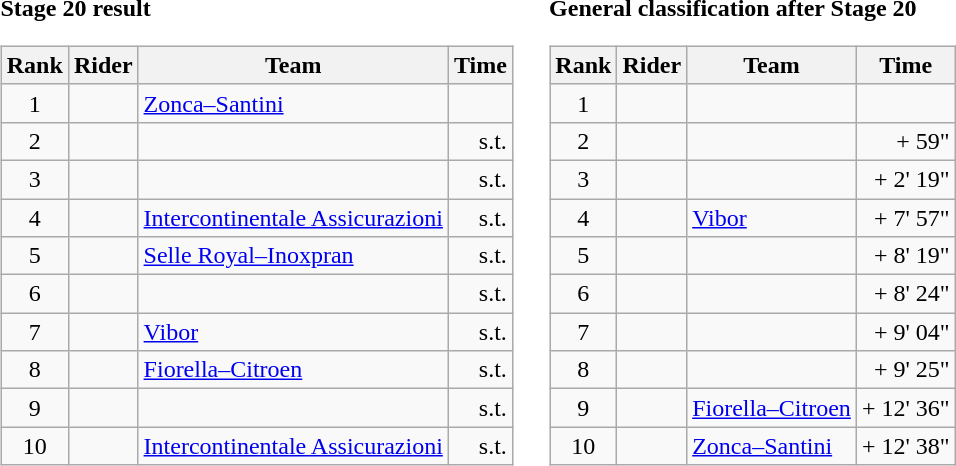<table>
<tr>
<td><strong>Stage 20 result</strong><br><table class="wikitable">
<tr>
<th scope="col">Rank</th>
<th scope="col">Rider</th>
<th scope="col">Team</th>
<th scope="col">Time</th>
</tr>
<tr>
<td style="text-align:center;">1</td>
<td></td>
<td><a href='#'>Zonca–Santini</a></td>
<td style="text-align:right;"></td>
</tr>
<tr>
<td style="text-align:center;">2</td>
<td></td>
<td></td>
<td style="text-align:right;">s.t.</td>
</tr>
<tr>
<td style="text-align:center;">3</td>
<td></td>
<td></td>
<td style="text-align:right;">s.t.</td>
</tr>
<tr>
<td style="text-align:center;">4</td>
<td></td>
<td><a href='#'>Intercontinentale Assicurazioni</a></td>
<td style="text-align:right;">s.t.</td>
</tr>
<tr>
<td style="text-align:center;">5</td>
<td></td>
<td><a href='#'>Selle Royal–Inoxpran</a></td>
<td style="text-align:right;">s.t.</td>
</tr>
<tr>
<td style="text-align:center;">6</td>
<td></td>
<td></td>
<td style="text-align:right;">s.t.</td>
</tr>
<tr>
<td style="text-align:center;">7</td>
<td></td>
<td><a href='#'>Vibor</a></td>
<td style="text-align:right;">s.t.</td>
</tr>
<tr>
<td style="text-align:center;">8</td>
<td></td>
<td><a href='#'>Fiorella–Citroen</a></td>
<td style="text-align:right;">s.t.</td>
</tr>
<tr>
<td style="text-align:center;">9</td>
<td></td>
<td></td>
<td style="text-align:right;">s.t.</td>
</tr>
<tr>
<td style="text-align:center;">10</td>
<td></td>
<td><a href='#'>Intercontinentale Assicurazioni</a></td>
<td style="text-align:right;">s.t.</td>
</tr>
</table>
</td>
<td></td>
<td><strong>General classification after Stage 20</strong><br><table class="wikitable">
<tr>
<th scope="col">Rank</th>
<th scope="col">Rider</th>
<th scope="col">Team</th>
<th scope="col">Time</th>
</tr>
<tr>
<td style="text-align:center;">1</td>
<td></td>
<td></td>
<td style="text-align:right;"></td>
</tr>
<tr>
<td style="text-align:center;">2</td>
<td></td>
<td></td>
<td style="text-align:right;">+ 59"</td>
</tr>
<tr>
<td style="text-align:center;">3</td>
<td></td>
<td></td>
<td style="text-align:right;">+ 2' 19"</td>
</tr>
<tr>
<td style="text-align:center;">4</td>
<td></td>
<td><a href='#'>Vibor</a></td>
<td style="text-align:right;">+ 7' 57"</td>
</tr>
<tr>
<td style="text-align:center;">5</td>
<td></td>
<td></td>
<td style="text-align:right;">+ 8' 19"</td>
</tr>
<tr>
<td style="text-align:center;">6</td>
<td></td>
<td></td>
<td style="text-align:right;">+ 8' 24"</td>
</tr>
<tr>
<td style="text-align:center;">7</td>
<td></td>
<td></td>
<td style="text-align:right;">+ 9' 04"</td>
</tr>
<tr>
<td style="text-align:center;">8</td>
<td></td>
<td></td>
<td style="text-align:right;">+ 9' 25"</td>
</tr>
<tr>
<td style="text-align:center;">9</td>
<td></td>
<td><a href='#'>Fiorella–Citroen</a></td>
<td style="text-align:right;">+ 12' 36"</td>
</tr>
<tr>
<td style="text-align:center;">10</td>
<td></td>
<td><a href='#'>Zonca–Santini</a></td>
<td style="text-align:right;">+ 12' 38"</td>
</tr>
</table>
</td>
</tr>
</table>
